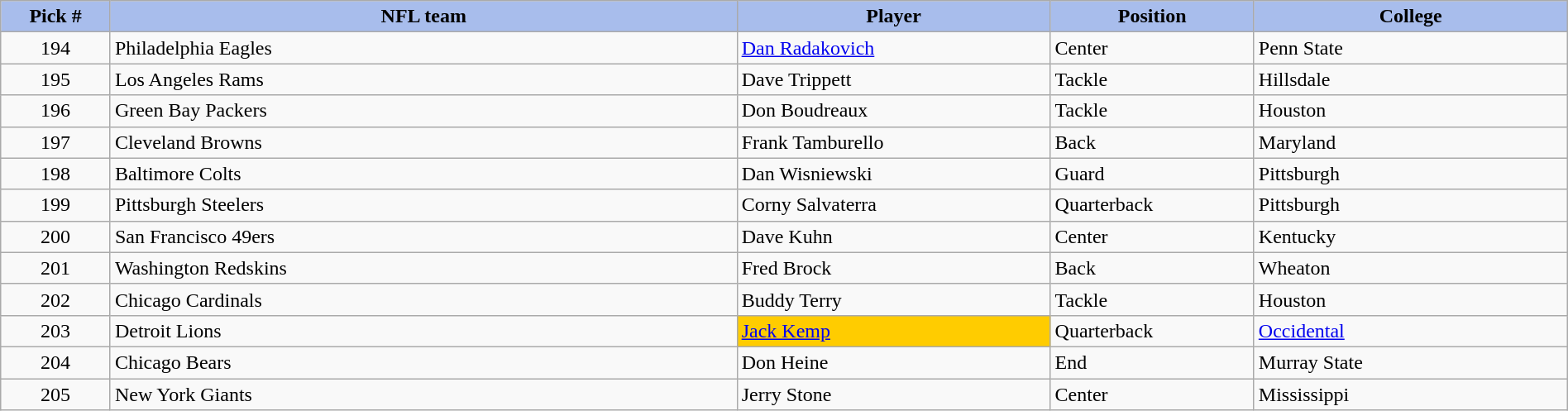<table class="wikitable sortable sortable" style="width: 100%">
<tr>
<th style="background:#A8BDEC;" width=7%>Pick #</th>
<th width=40% style="background:#A8BDEC;">NFL team</th>
<th width=20% style="background:#A8BDEC;">Player</th>
<th width=13% style="background:#A8BDEC;">Position</th>
<th style="background:#A8BDEC;">College</th>
</tr>
<tr>
<td align=center>194</td>
<td>Philadelphia Eagles</td>
<td><a href='#'>Dan Radakovich</a></td>
<td>Center</td>
<td>Penn State</td>
</tr>
<tr>
<td align=center>195</td>
<td>Los Angeles Rams</td>
<td>Dave Trippett</td>
<td>Tackle</td>
<td>Hillsdale</td>
</tr>
<tr>
<td align=center>196</td>
<td>Green Bay Packers</td>
<td>Don Boudreaux</td>
<td>Tackle</td>
<td>Houston</td>
</tr>
<tr>
<td align=center>197</td>
<td>Cleveland Browns</td>
<td>Frank Tamburello</td>
<td>Back</td>
<td>Maryland</td>
</tr>
<tr>
<td align=center>198</td>
<td>Baltimore Colts</td>
<td>Dan Wisniewski</td>
<td>Guard</td>
<td>Pittsburgh</td>
</tr>
<tr>
<td align=center>199</td>
<td>Pittsburgh Steelers</td>
<td>Corny Salvaterra</td>
<td>Quarterback</td>
<td>Pittsburgh</td>
</tr>
<tr>
<td align=center>200</td>
<td>San Francisco 49ers</td>
<td>Dave Kuhn</td>
<td>Center</td>
<td>Kentucky</td>
</tr>
<tr>
<td align=center>201</td>
<td>Washington Redskins</td>
<td>Fred Brock</td>
<td>Back</td>
<td>Wheaton</td>
</tr>
<tr>
<td align=center>202</td>
<td>Chicago Cardinals</td>
<td>Buddy Terry</td>
<td>Tackle</td>
<td>Houston</td>
</tr>
<tr>
<td align=center>203</td>
<td>Detroit Lions</td>
<td bgcolor="#FFCC00"><a href='#'>Jack Kemp</a></td>
<td>Quarterback</td>
<td><a href='#'>Occidental</a></td>
</tr>
<tr>
<td align=center>204</td>
<td>Chicago Bears</td>
<td>Don Heine</td>
<td>End</td>
<td>Murray State</td>
</tr>
<tr>
<td align=center>205</td>
<td>New York Giants</td>
<td>Jerry Stone</td>
<td>Center</td>
<td>Mississippi</td>
</tr>
</table>
